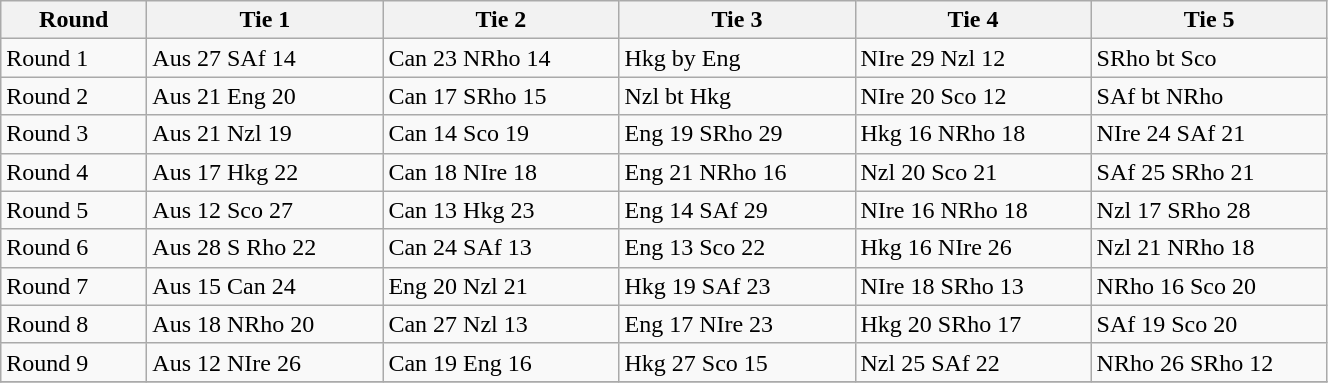<table class="wikitable" style="font-size: 100%">
<tr>
<th width=90>Round</th>
<th width=150>Tie 1</th>
<th width=150>Tie 2</th>
<th width=150>Tie 3</th>
<th width=150>Tie 4</th>
<th width=150>Tie 5</th>
</tr>
<tr>
<td>Round 1</td>
<td>Aus 27 SAf 14</td>
<td>Can 23 NRho 14</td>
<td>Hkg by Eng</td>
<td>NIre 29 Nzl 12</td>
<td>SRho bt Sco</td>
</tr>
<tr>
<td>Round 2</td>
<td>Aus 21 Eng 20</td>
<td>Can 17 SRho 15</td>
<td>Nzl bt Hkg</td>
<td>NIre 20 Sco 12</td>
<td>SAf bt NRho</td>
</tr>
<tr>
<td>Round 3</td>
<td>Aus 21 Nzl 19</td>
<td>Can 14 Sco 19</td>
<td>Eng 19 SRho 29</td>
<td>Hkg 16 NRho 18</td>
<td>NIre 24 SAf 21</td>
</tr>
<tr>
<td>Round 4</td>
<td>Aus 17 Hkg 22</td>
<td>Can 18 NIre 18</td>
<td>Eng 21 NRho 16</td>
<td>Nzl 20 Sco 21</td>
<td>SAf 25 SRho 21</td>
</tr>
<tr>
<td>Round 5</td>
<td>Aus 12 Sco 27</td>
<td>Can 13 Hkg 23</td>
<td>Eng 14 SAf 29</td>
<td>NIre 16 NRho 18</td>
<td>Nzl 17 SRho 28</td>
</tr>
<tr>
<td>Round 6</td>
<td>Aus 28 S Rho 22</td>
<td>Can 24 SAf 13</td>
<td>Eng 13 Sco 22</td>
<td>Hkg 16 NIre 26</td>
<td>Nzl 21 NRho 18</td>
</tr>
<tr>
<td>Round 7</td>
<td>Aus 15 Can 24</td>
<td>Eng 20 Nzl 21</td>
<td>Hkg 19 SAf 23</td>
<td>NIre 18 SRho 13</td>
<td>NRho 16 Sco 20</td>
</tr>
<tr>
<td>Round 8</td>
<td>Aus 18 NRho 20</td>
<td>Can 27 Nzl 13</td>
<td>Eng 17 NIre 23</td>
<td>Hkg 20 SRho 17</td>
<td>SAf 19 Sco 20</td>
</tr>
<tr>
<td>Round 9</td>
<td>Aus 12 NIre 26</td>
<td>Can 19 Eng 16</td>
<td>Hkg 27 Sco 15</td>
<td>Nzl 25 SAf 22</td>
<td>NRho 26 SRho 12</td>
</tr>
<tr>
</tr>
</table>
